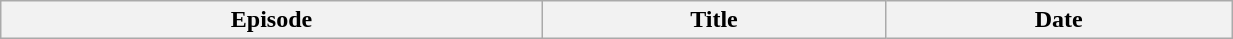<table class="wikitable plainrowheaders" style="width:65%;">
<tr>
<th>Episode</th>
<th>Title</th>
<th>Date<br>






</th>
</tr>
</table>
